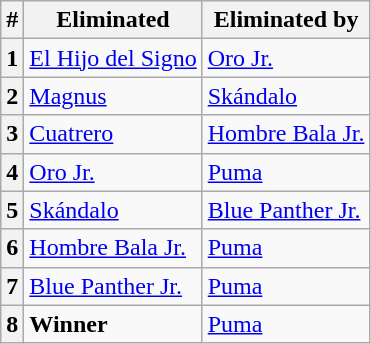<table class="wikitable" align="center">
<tr>
<th scope="col">#</th>
<th scope="col">Eliminated</th>
<th scope="col">Eliminated by</th>
</tr>
<tr>
<th>1</th>
<td><a href='#'>El Hijo del Signo</a></td>
<td><a href='#'>Oro Jr.</a></td>
</tr>
<tr>
<th>2</th>
<td><a href='#'>Magnus</a></td>
<td><a href='#'>Skándalo</a></td>
</tr>
<tr>
<th>3</th>
<td><a href='#'>Cuatrero</a></td>
<td><a href='#'>Hombre Bala Jr.</a></td>
</tr>
<tr>
<th>4</th>
<td><a href='#'>Oro Jr.</a></td>
<td><a href='#'>Puma</a></td>
</tr>
<tr>
<th>5</th>
<td><a href='#'>Skándalo</a></td>
<td><a href='#'>Blue Panther Jr.</a></td>
</tr>
<tr>
<th>6</th>
<td><a href='#'>Hombre Bala Jr.</a></td>
<td><a href='#'>Puma</a></td>
</tr>
<tr>
<th>7</th>
<td><a href='#'>Blue Panther Jr.</a></td>
<td><a href='#'>Puma</a></td>
</tr>
<tr>
<th>8</th>
<td><strong>Winner</strong></td>
<td><a href='#'>Puma</a></td>
</tr>
</table>
